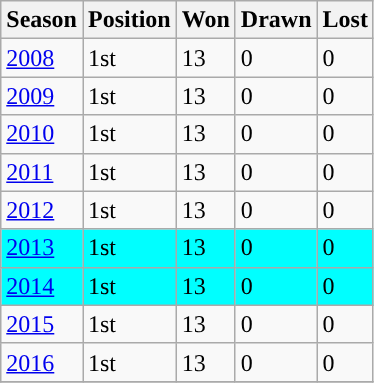<table class="wikitable collapsible">
<tr>
<th>Season</th>
<th>Position</th>
<th>Won</th>
<th>Drawn</th>
<th>Lost</th>
</tr>
<tr>
<td><a href='#'>2008</a></td>
<td>1st</td>
<td>13</td>
<td>0</td>
<td>0</td>
</tr>
<tr>
<td><a href='#'>2009</a></td>
<td>1st</td>
<td>13</td>
<td>0</td>
<td>0</td>
</tr>
<tr>
<td><a href='#'>2010</a></td>
<td>1st</td>
<td>13</td>
<td>0</td>
<td>0</td>
</tr>
<tr style="background-color:#">
<td><a href='#'>2011</a></td>
<td>1st</td>
<td>13</td>
<td>0</td>
<td>0</td>
</tr>
<tr>
<td><a href='#'>2012</a></td>
<td>1st</td>
<td>13</td>
<td>0</td>
<td>0</td>
</tr>
<tr style="background-color:#00FFFF">
<td><a href='#'>2013</a></td>
<td>1st</td>
<td>13</td>
<td>0</td>
<td>0</td>
</tr>
<tr style="background-color:#00FFFF">
<td><a href='#'>2014</a></td>
<td>1st</td>
<td>13</td>
<td>0</td>
<td>0</td>
</tr>
<tr style="background-color:#">
<td><a href='#'>2015</a></td>
<td>1st</td>
<td>13</td>
<td>0</td>
<td>0</td>
</tr>
<tr style="background-color:#">
<td><a href='#'>2016</a></td>
<td>1st</td>
<td>13</td>
<td>0</td>
<td>0</td>
</tr>
<tr>
</tr>
</table>
